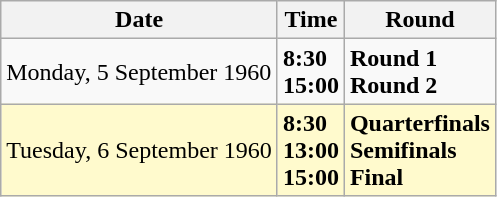<table class="wikitable">
<tr>
<th>Date</th>
<th>Time</th>
<th>Round</th>
</tr>
<tr>
<td>Monday, 5 September 1960</td>
<td><strong>8:30</strong><br><strong>15:00</strong></td>
<td><strong>Round 1</strong><br><strong>Round 2</strong></td>
</tr>
<tr style=background:lemonchiffon>
<td>Tuesday, 6 September 1960</td>
<td><strong>8:30</strong><br><strong>13:00</strong><br><strong>15:00</strong></td>
<td><strong>Quarterfinals</strong><br><strong>Semifinals</strong><br><strong>Final</strong></td>
</tr>
</table>
